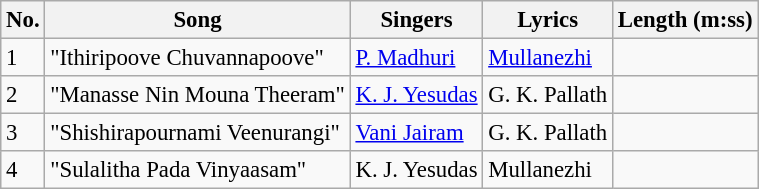<table class="wikitable" style="font-size:95%;">
<tr>
<th>No.</th>
<th>Song</th>
<th>Singers</th>
<th>Lyrics</th>
<th>Length (m:ss)</th>
</tr>
<tr>
<td>1</td>
<td>"Ithiripoove Chuvannapoove"</td>
<td><a href='#'>P. Madhuri</a></td>
<td><a href='#'>Mullanezhi</a></td>
<td></td>
</tr>
<tr>
<td>2</td>
<td>"Manasse Nin Mouna Theeram"</td>
<td><a href='#'>K. J. Yesudas</a></td>
<td>G. K. Pallath</td>
<td></td>
</tr>
<tr>
<td>3</td>
<td>"Shishirapournami Veenurangi"</td>
<td><a href='#'>Vani Jairam</a></td>
<td>G. K. Pallath</td>
<td></td>
</tr>
<tr>
<td>4</td>
<td>"Sulalitha Pada Vinyaasam"</td>
<td>K. J. Yesudas</td>
<td>Mullanezhi</td>
<td></td>
</tr>
</table>
